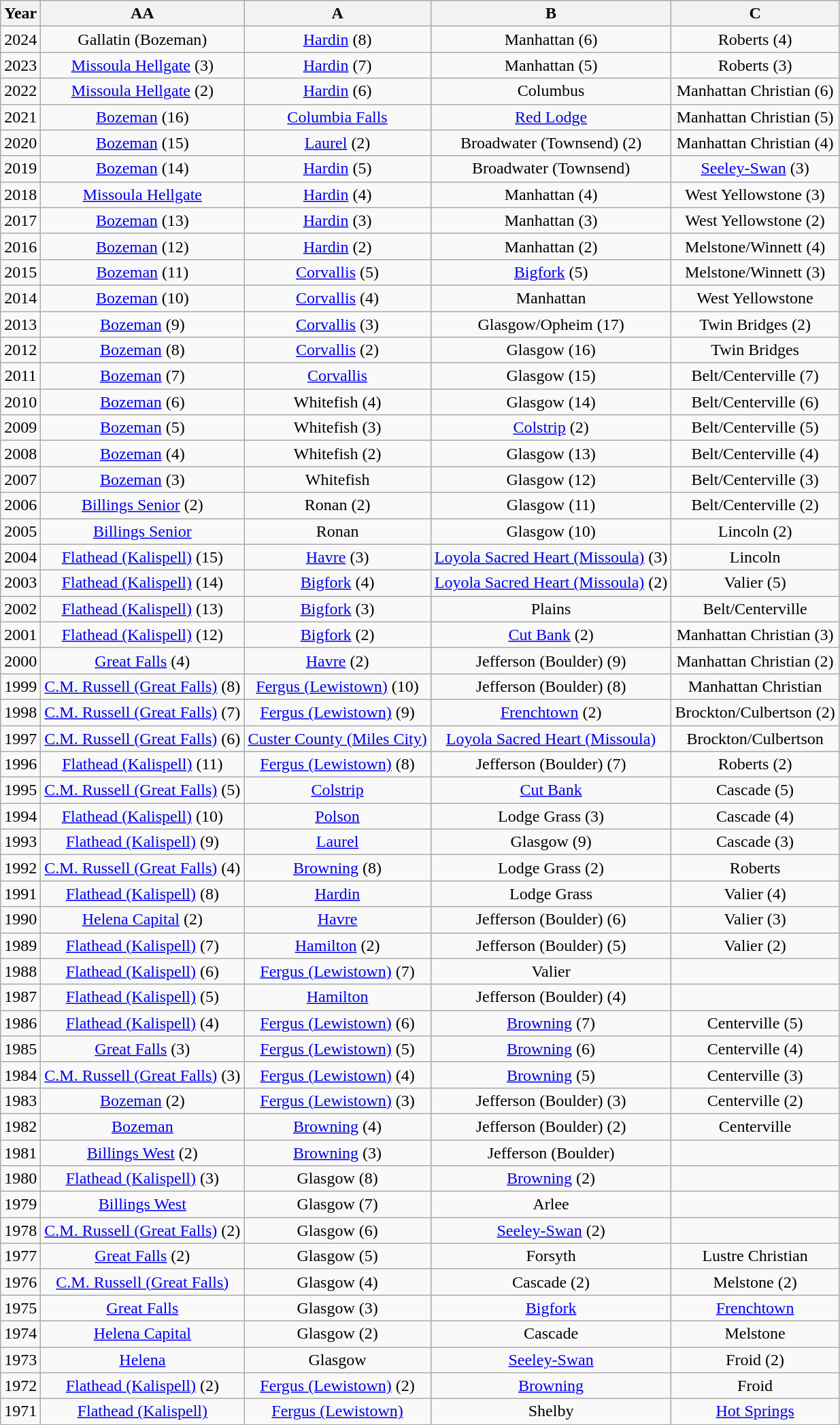<table class="wikitable" style="text-align:center">
<tr>
<th>Year</th>
<th>AA</th>
<th>A</th>
<th>B</th>
<th>C</th>
</tr>
<tr>
<td>2024</td>
<td>Gallatin (Bozeman)</td>
<td><a href='#'>Hardin</a> (8)</td>
<td>Manhattan (6)</td>
<td>Roberts (4)</td>
</tr>
<tr>
<td>2023</td>
<td><a href='#'>Missoula Hellgate</a> (3)</td>
<td><a href='#'>Hardin</a> (7)</td>
<td>Manhattan (5)</td>
<td>Roberts (3)</td>
</tr>
<tr>
<td>2022</td>
<td><a href='#'>Missoula Hellgate</a> (2)</td>
<td><a href='#'>Hardin</a> (6)</td>
<td>Columbus</td>
<td>Manhattan Christian (6)</td>
</tr>
<tr>
<td>2021</td>
<td><a href='#'>Bozeman</a> (16)</td>
<td><a href='#'>Columbia Falls</a></td>
<td><a href='#'>Red Lodge</a></td>
<td>Manhattan Christian (5)</td>
</tr>
<tr>
<td>2020</td>
<td><a href='#'>Bozeman</a> (15)</td>
<td><a href='#'>Laurel</a> (2)</td>
<td>Broadwater (Townsend) (2)</td>
<td>Manhattan Christian (4)</td>
</tr>
<tr>
<td>2019</td>
<td><a href='#'>Bozeman</a> (14)</td>
<td><a href='#'>Hardin</a> (5)</td>
<td>Broadwater (Townsend)</td>
<td><a href='#'>Seeley-Swan</a> (3)</td>
</tr>
<tr>
<td>2018</td>
<td><a href='#'>Missoula Hellgate</a></td>
<td><a href='#'>Hardin</a> (4)</td>
<td>Manhattan (4)</td>
<td>West Yellowstone (3)</td>
</tr>
<tr>
<td>2017</td>
<td><a href='#'>Bozeman</a> (13)</td>
<td><a href='#'>Hardin</a> (3)</td>
<td>Manhattan (3)</td>
<td>West Yellowstone (2)</td>
</tr>
<tr>
<td>2016</td>
<td><a href='#'>Bozeman</a> (12)</td>
<td><a href='#'>Hardin</a> (2)</td>
<td>Manhattan (2)</td>
<td>Melstone/Winnett (4)</td>
</tr>
<tr>
<td>2015</td>
<td><a href='#'>Bozeman</a> (11)</td>
<td><a href='#'>Corvallis</a> (5)</td>
<td><a href='#'>Bigfork</a> (5)</td>
<td>Melstone/Winnett (3)</td>
</tr>
<tr>
<td>2014</td>
<td><a href='#'>Bozeman</a> (10)</td>
<td><a href='#'>Corvallis</a> (4)</td>
<td>Manhattan</td>
<td>West Yellowstone</td>
</tr>
<tr>
<td>2013</td>
<td><a href='#'>Bozeman</a> (9)</td>
<td><a href='#'>Corvallis</a> (3)</td>
<td>Glasgow/Opheim (17)</td>
<td>Twin Bridges (2)</td>
</tr>
<tr>
<td>2012</td>
<td><a href='#'>Bozeman</a> (8)</td>
<td><a href='#'>Corvallis</a> (2)</td>
<td>Glasgow (16)</td>
<td>Twin Bridges</td>
</tr>
<tr>
<td>2011</td>
<td><a href='#'>Bozeman</a> (7)</td>
<td><a href='#'>Corvallis</a></td>
<td>Glasgow (15)</td>
<td>Belt/Centerville (7)</td>
</tr>
<tr>
<td>2010</td>
<td><a href='#'>Bozeman</a> (6)</td>
<td>Whitefish (4)</td>
<td>Glasgow (14)</td>
<td>Belt/Centerville (6)</td>
</tr>
<tr>
<td>2009</td>
<td><a href='#'>Bozeman</a> (5)</td>
<td>Whitefish (3)</td>
<td><a href='#'>Colstrip</a> (2)</td>
<td>Belt/Centerville (5)</td>
</tr>
<tr>
<td>2008</td>
<td><a href='#'>Bozeman</a> (4)</td>
<td>Whitefish (2)</td>
<td>Glasgow (13)</td>
<td>Belt/Centerville (4)</td>
</tr>
<tr>
<td>2007</td>
<td><a href='#'>Bozeman</a> (3)</td>
<td>Whitefish</td>
<td>Glasgow (12)</td>
<td>Belt/Centerville (3)</td>
</tr>
<tr>
<td>2006</td>
<td><a href='#'>Billings Senior</a> (2)</td>
<td>Ronan (2)</td>
<td>Glasgow (11)</td>
<td>Belt/Centerville (2)</td>
</tr>
<tr>
<td>2005</td>
<td><a href='#'>Billings Senior</a></td>
<td>Ronan</td>
<td>Glasgow (10)</td>
<td>Lincoln (2)</td>
</tr>
<tr>
<td>2004</td>
<td><a href='#'>Flathead (Kalispell)</a> (15)</td>
<td><a href='#'>Havre</a> (3)</td>
<td><a href='#'>Loyola Sacred Heart (Missoula)</a> (3)</td>
<td>Lincoln</td>
</tr>
<tr>
<td>2003</td>
<td><a href='#'>Flathead (Kalispell)</a> (14)</td>
<td><a href='#'>Bigfork</a> (4)</td>
<td><a href='#'>Loyola Sacred Heart (Missoula)</a> (2)</td>
<td>Valier (5)</td>
</tr>
<tr>
<td>2002</td>
<td><a href='#'>Flathead (Kalispell)</a> (13)</td>
<td><a href='#'>Bigfork</a> (3)</td>
<td>Plains</td>
<td>Belt/Centerville</td>
</tr>
<tr>
<td>2001</td>
<td><a href='#'>Flathead (Kalispell)</a> (12)</td>
<td><a href='#'>Bigfork</a> (2)</td>
<td><a href='#'>Cut Bank</a> (2)</td>
<td>Manhattan Christian (3)</td>
</tr>
<tr>
<td>2000</td>
<td><a href='#'>Great Falls</a> (4)</td>
<td><a href='#'>Havre</a> (2)</td>
<td>Jefferson (Boulder) (9)</td>
<td>Manhattan Christian (2)</td>
</tr>
<tr>
<td>1999</td>
<td><a href='#'>C.M. Russell (Great Falls)</a> (8)</td>
<td><a href='#'>Fergus (Lewistown)</a> (10)</td>
<td>Jefferson (Boulder) (8)</td>
<td>Manhattan Christian</td>
</tr>
<tr>
<td>1998</td>
<td><a href='#'>C.M. Russell (Great Falls)</a> (7)</td>
<td><a href='#'>Fergus (Lewistown)</a> (9)</td>
<td><a href='#'>Frenchtown</a> (2)</td>
<td>Brockton/Culbertson (2)</td>
</tr>
<tr>
<td>1997</td>
<td><a href='#'>C.M. Russell (Great Falls)</a> (6)</td>
<td><a href='#'>Custer County (Miles City)</a></td>
<td><a href='#'>Loyola Sacred Heart (Missoula)</a></td>
<td>Brockton/Culbertson</td>
</tr>
<tr>
<td>1996</td>
<td><a href='#'>Flathead (Kalispell)</a> (11)</td>
<td><a href='#'>Fergus (Lewistown)</a> (8)</td>
<td>Jefferson (Boulder) (7)</td>
<td>Roberts (2)</td>
</tr>
<tr>
<td>1995</td>
<td><a href='#'>C.M. Russell (Great Falls)</a> (5)</td>
<td><a href='#'>Colstrip</a></td>
<td><a href='#'>Cut Bank</a></td>
<td>Cascade (5)</td>
</tr>
<tr>
<td>1994</td>
<td><a href='#'>Flathead (Kalispell)</a> (10)</td>
<td><a href='#'>Polson</a></td>
<td>Lodge Grass (3)</td>
<td>Cascade (4)</td>
</tr>
<tr>
<td>1993</td>
<td><a href='#'>Flathead (Kalispell)</a> (9)</td>
<td><a href='#'>Laurel</a></td>
<td>Glasgow (9)</td>
<td>Cascade (3)</td>
</tr>
<tr>
<td>1992</td>
<td><a href='#'>C.M. Russell (Great Falls)</a> (4)</td>
<td><a href='#'>Browning</a> (8)</td>
<td>Lodge Grass (2)</td>
<td>Roberts</td>
</tr>
<tr>
<td>1991</td>
<td><a href='#'>Flathead (Kalispell)</a> (8)</td>
<td><a href='#'>Hardin</a></td>
<td>Lodge Grass</td>
<td>Valier (4)</td>
</tr>
<tr>
<td>1990</td>
<td><a href='#'>Helena Capital</a> (2)</td>
<td><a href='#'>Havre</a></td>
<td>Jefferson (Boulder) (6)</td>
<td>Valier (3)</td>
</tr>
<tr>
<td>1989</td>
<td><a href='#'>Flathead (Kalispell)</a> (7)</td>
<td><a href='#'>Hamilton</a> (2)</td>
<td>Jefferson (Boulder) (5)</td>
<td>Valier (2)</td>
</tr>
<tr>
<td>1988</td>
<td><a href='#'>Flathead (Kalispell)</a> (6)</td>
<td><a href='#'>Fergus (Lewistown)</a> (7)</td>
<td>Valier</td>
<td></td>
</tr>
<tr>
<td>1987</td>
<td><a href='#'>Flathead (Kalispell)</a> (5)</td>
<td><a href='#'>Hamilton</a></td>
<td>Jefferson (Boulder) (4)</td>
<td></td>
</tr>
<tr>
<td>1986</td>
<td><a href='#'>Flathead (Kalispell)</a> (4)</td>
<td><a href='#'>Fergus (Lewistown)</a> (6)</td>
<td><a href='#'>Browning</a> (7)</td>
<td>Centerville (5)</td>
</tr>
<tr>
<td>1985</td>
<td><a href='#'>Great Falls</a> (3)</td>
<td><a href='#'>Fergus (Lewistown)</a> (5)</td>
<td><a href='#'>Browning</a> (6)</td>
<td>Centerville (4)</td>
</tr>
<tr>
<td>1984</td>
<td><a href='#'>C.M. Russell (Great Falls)</a> (3)</td>
<td><a href='#'>Fergus (Lewistown)</a> (4)</td>
<td><a href='#'>Browning</a> (5)</td>
<td>Centerville (3)</td>
</tr>
<tr>
<td>1983</td>
<td><a href='#'>Bozeman</a> (2)</td>
<td><a href='#'>Fergus (Lewistown)</a> (3)</td>
<td>Jefferson (Boulder) (3)</td>
<td>Centerville (2)</td>
</tr>
<tr>
<td>1982</td>
<td><a href='#'>Bozeman</a></td>
<td><a href='#'>Browning</a> (4)</td>
<td>Jefferson (Boulder) (2)</td>
<td>Centerville</td>
</tr>
<tr>
<td>1981</td>
<td><a href='#'>Billings West</a> (2)</td>
<td><a href='#'>Browning</a> (3)</td>
<td>Jefferson (Boulder)</td>
<td></td>
</tr>
<tr>
<td>1980</td>
<td><a href='#'>Flathead (Kalispell)</a> (3)</td>
<td>Glasgow (8)</td>
<td><a href='#'>Browning</a> (2)</td>
<td></td>
</tr>
<tr>
<td>1979</td>
<td><a href='#'>Billings West</a></td>
<td>Glasgow (7)</td>
<td>Arlee</td>
<td></td>
</tr>
<tr>
<td>1978</td>
<td><a href='#'>C.M. Russell (Great Falls)</a> (2)</td>
<td>Glasgow (6)</td>
<td><a href='#'>Seeley-Swan</a> (2)</td>
<td></td>
</tr>
<tr>
<td>1977</td>
<td><a href='#'>Great Falls</a> (2)</td>
<td>Glasgow (5)</td>
<td>Forsyth</td>
<td>Lustre Christian</td>
</tr>
<tr>
<td>1976</td>
<td><a href='#'>C.M. Russell (Great Falls)</a></td>
<td>Glasgow (4)</td>
<td>Cascade (2)</td>
<td>Melstone (2)</td>
</tr>
<tr>
<td>1975</td>
<td><a href='#'>Great Falls</a></td>
<td>Glasgow (3)</td>
<td><a href='#'>Bigfork</a></td>
<td><a href='#'>Frenchtown</a></td>
</tr>
<tr>
<td>1974</td>
<td><a href='#'>Helena Capital</a></td>
<td>Glasgow (2)</td>
<td>Cascade</td>
<td>Melstone</td>
</tr>
<tr>
<td>1973</td>
<td><a href='#'>Helena</a></td>
<td>Glasgow</td>
<td><a href='#'>Seeley-Swan</a></td>
<td>Froid (2)</td>
</tr>
<tr>
<td>1972</td>
<td><a href='#'>Flathead (Kalispell)</a> (2)</td>
<td><a href='#'>Fergus (Lewistown)</a> (2)</td>
<td><a href='#'>Browning</a></td>
<td>Froid</td>
</tr>
<tr>
<td>1971</td>
<td><a href='#'>Flathead (Kalispell)</a></td>
<td><a href='#'>Fergus (Lewistown)</a></td>
<td>Shelby</td>
<td><a href='#'>Hot Springs</a></td>
</tr>
</table>
